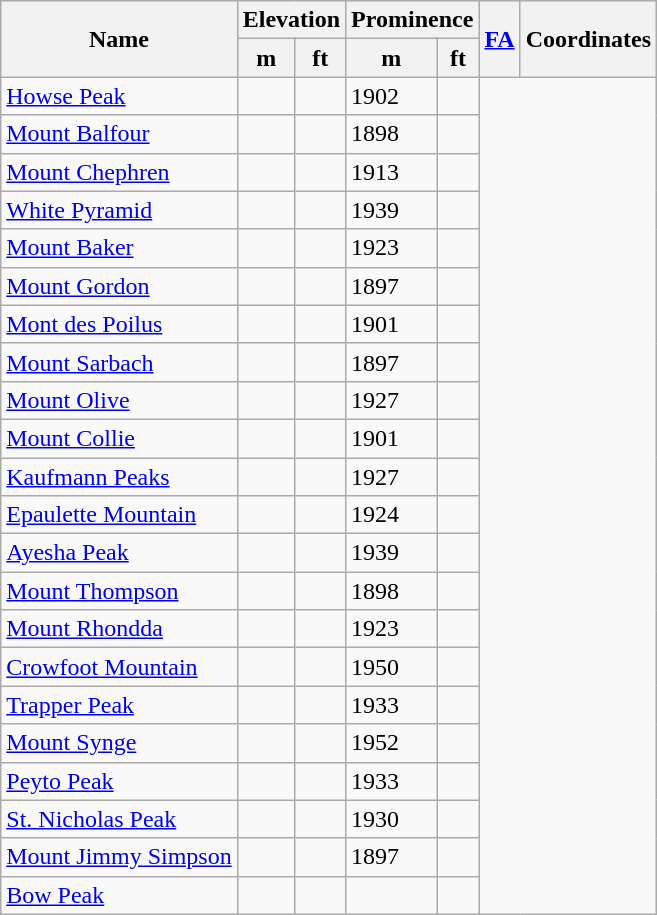<table class="wikitable sortable">
<tr>
<th rowspan=2>Name</th>
<th colspan=2>Elevation</th>
<th colspan=2>Prominence</th>
<th rowspan=2><a href='#'>FA</a></th>
<th rowspan=2>Coordinates</th>
</tr>
<tr>
<th>m</th>
<th>ft</th>
<th>m</th>
<th>ft</th>
</tr>
<tr>
<td><a href='#'>Howse Peak</a></td>
<td></td>
<td><br></td>
<td>1902</td>
<td></td>
</tr>
<tr>
<td><a href='#'>Mount Balfour</a></td>
<td></td>
<td></td>
<td>1898</td>
<td></td>
</tr>
<tr>
<td><a href='#'>Mount Chephren</a></td>
<td></td>
<td></td>
<td>1913</td>
<td></td>
</tr>
<tr>
<td><a href='#'>White Pyramid</a></td>
<td></td>
<td></td>
<td>1939</td>
<td></td>
</tr>
<tr>
<td><a href='#'>Mount Baker</a></td>
<td></td>
<td></td>
<td>1923</td>
<td></td>
</tr>
<tr>
<td><a href='#'>Mount Gordon</a></td>
<td></td>
<td></td>
<td>1897</td>
<td></td>
</tr>
<tr>
<td><a href='#'>Mont des Poilus</a></td>
<td></td>
<td></td>
<td>1901</td>
<td></td>
</tr>
<tr>
<td><a href='#'>Mount Sarbach</a></td>
<td></td>
<td></td>
<td>1897</td>
<td></td>
</tr>
<tr>
<td><a href='#'>Mount Olive</a></td>
<td></td>
<td></td>
<td>1927</td>
<td></td>
</tr>
<tr>
<td><a href='#'>Mount Collie</a></td>
<td></td>
<td></td>
<td>1901</td>
<td></td>
</tr>
<tr>
<td><a href='#'>Kaufmann Peaks</a></td>
<td></td>
<td></td>
<td>1927</td>
<td></td>
</tr>
<tr>
<td><a href='#'>Epaulette Mountain</a></td>
<td></td>
<td></td>
<td>1924</td>
<td></td>
</tr>
<tr>
<td><a href='#'>Ayesha Peak</a></td>
<td></td>
<td></td>
<td>1939</td>
<td></td>
</tr>
<tr>
<td><a href='#'>Mount Thompson</a></td>
<td></td>
<td></td>
<td>1898</td>
<td></td>
</tr>
<tr>
<td><a href='#'>Mount Rhondda</a></td>
<td></td>
<td></td>
<td>1923</td>
<td></td>
</tr>
<tr>
<td><a href='#'>Crowfoot Mountain</a></td>
<td></td>
<td></td>
<td>1950</td>
<td></td>
</tr>
<tr>
<td><a href='#'>Trapper Peak</a></td>
<td></td>
<td></td>
<td>1933</td>
<td></td>
</tr>
<tr>
<td><a href='#'>Mount Synge</a></td>
<td></td>
<td></td>
<td>1952</td>
<td></td>
</tr>
<tr>
<td><a href='#'>Peyto Peak</a></td>
<td></td>
<td></td>
<td>1933</td>
<td></td>
</tr>
<tr>
<td><a href='#'>St. Nicholas Peak</a></td>
<td></td>
<td></td>
<td>1930</td>
<td></td>
</tr>
<tr>
<td><a href='#'>Mount Jimmy Simpson</a></td>
<td></td>
<td></td>
<td>1897</td>
<td></td>
</tr>
<tr>
<td><a href='#'>Bow Peak</a></td>
<td></td>
<td></td>
<td> </td>
<td></td>
</tr>
</table>
